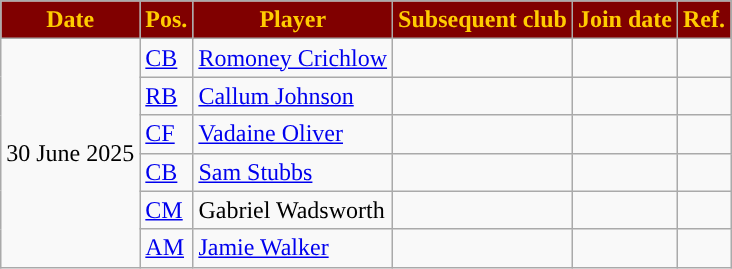<table class="wikitable plainrowheaders sortable">
<tr>
<th style="color:#FFCC00; background:#800000; ">Date</th>
<th style="color:#FFCC00; background:#800000; ">Pos.</th>
<th style="color:#FFCC00; background:#800000; ">Player</th>
<th style="color:#FFCC00; background:#800000; ">Subsequent club</th>
<th style="color:#FFCC00; background:#800000; ">Join date</th>
<th style="color:#FFCC00; background:#800000; ">Ref.</th>
</tr>
<tr>
<td rowspan="6">30 June 2025</td>
<td><a href='#'>CB</a></td>
<td> <a href='#'>Romoney Crichlow</a></td>
<td></td>
<td></td>
<td></td>
</tr>
<tr>
<td><a href='#'>RB</a></td>
<td> <a href='#'>Callum Johnson</a></td>
<td></td>
<td></td>
<td></td>
</tr>
<tr>
<td><a href='#'>CF</a></td>
<td> <a href='#'>Vadaine Oliver</a></td>
<td></td>
<td></td>
<td></td>
</tr>
<tr>
<td><a href='#'>CB</a></td>
<td> <a href='#'>Sam Stubbs</a></td>
<td></td>
<td></td>
<td></td>
</tr>
<tr>
<td><a href='#'>CM</a></td>
<td> Gabriel Wadsworth</td>
<td></td>
<td></td>
<td></td>
</tr>
<tr>
<td><a href='#'>AM</a></td>
<td> <a href='#'>Jamie Walker</a></td>
<td></td>
<td></td>
<td></td>
</tr>
</table>
